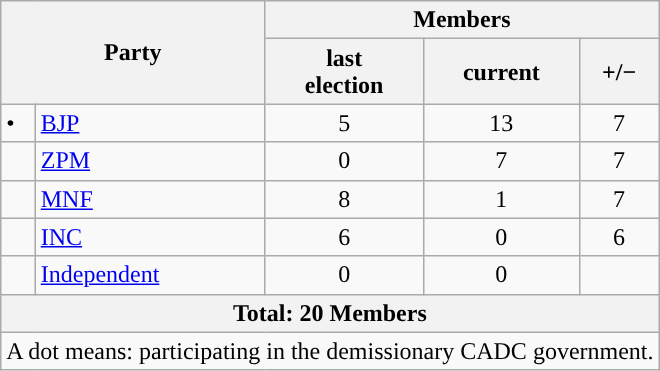<table class="wikitable">
<tr>
<th colspan="2" rowspan="2">Party</th>
<th colspan="3">Members</th>
</tr>
<tr>
<th>last<br>election</th>
<th>current</th>
<th>+/−</th>
</tr>
<tr>
<td><span>•</span></td>
<td><a href='#'>BJP</a></td>
<td align="center">5</td>
<td align="center">13</td>
<td align="center">7</td>
</tr>
<tr>
<td></td>
<td><a href='#'>ZPM</a></td>
<td align="center">0</td>
<td align="center">7</td>
<td align="center">7</td>
</tr>
<tr>
<td></td>
<td><a href='#'>MNF</a></td>
<td align="center">8</td>
<td align="center">1</td>
<td align="center">7</td>
</tr>
<tr>
<td></td>
<td><a href='#'>INC</a></td>
<td align="center">6</td>
<td align="center">0</td>
<td align="center">6</td>
</tr>
<tr>
<td></td>
<td><a href='#'>Independent</a></td>
<td align="center">0</td>
<td align="center">0</td>
<td align="center"></td>
</tr>
<tr>
<th colspan="5">Total: 20 Members</th>
</tr>
<tr>
<td colspan="5">A dot means: participating in the demissionary CADC government.</td>
</tr>
</table>
